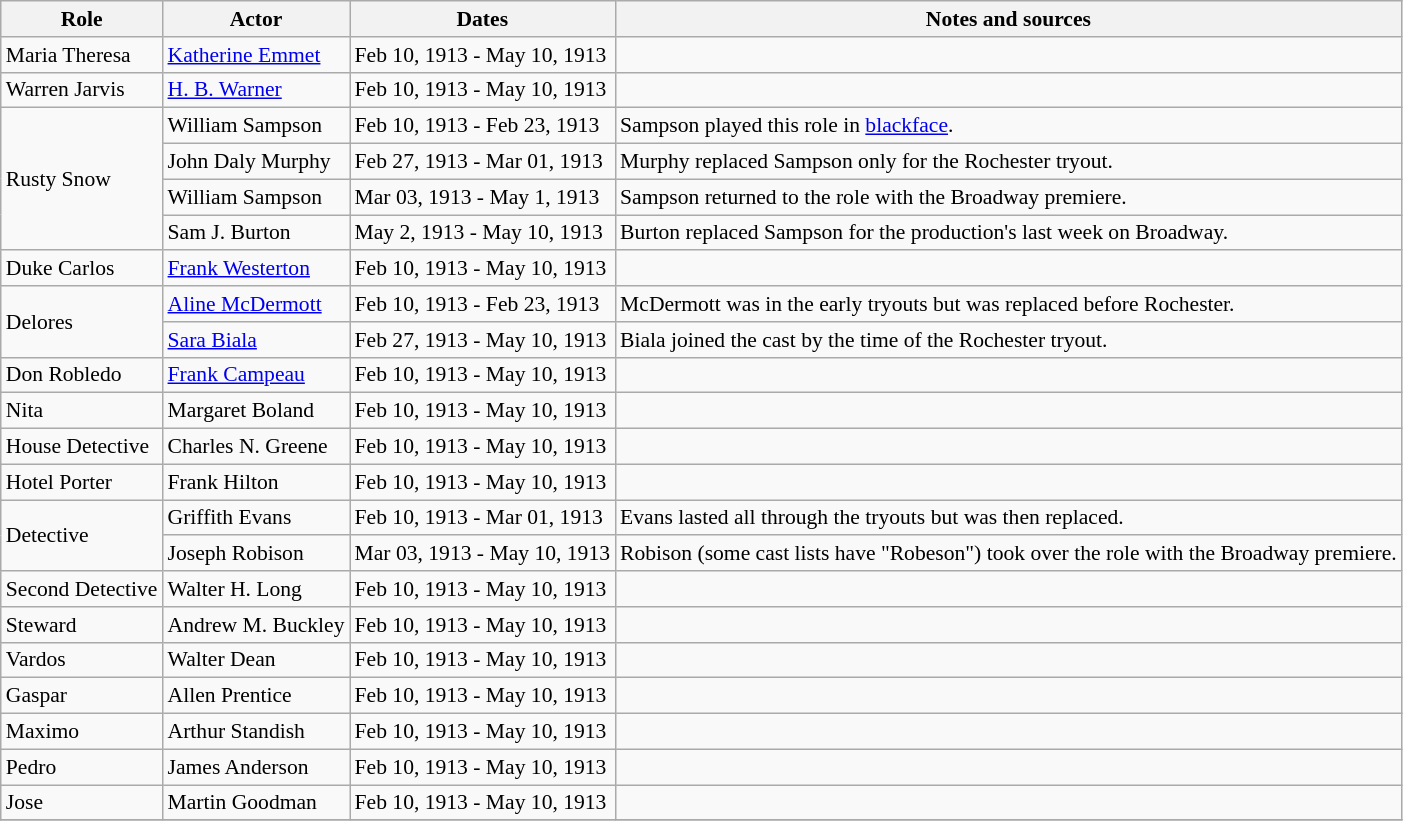<table class="wikitable sortable plainrowheaders" style="font-size: 90%">
<tr>
<th scope="col">Role</th>
<th scope="col">Actor</th>
<th scope="col">Dates</th>
<th scope="col">Notes and sources</th>
</tr>
<tr>
<td>Maria Theresa</td>
<td><a href='#'>Katherine Emmet</a></td>
<td>Feb 10, 1913 - May 10, 1913</td>
<td></td>
</tr>
<tr>
<td>Warren Jarvis</td>
<td><a href='#'>H. B. Warner</a></td>
<td>Feb 10, 1913 - May 10, 1913</td>
<td></td>
</tr>
<tr>
<td rowspan=4>Rusty Snow</td>
<td>William Sampson</td>
<td>Feb 10, 1913 - Feb 23, 1913</td>
<td>Sampson played this role in <a href='#'>blackface</a>.</td>
</tr>
<tr>
<td>John Daly Murphy</td>
<td>Feb 27, 1913 - Mar 01, 1913</td>
<td>Murphy replaced Sampson only for the Rochester tryout.</td>
</tr>
<tr>
<td>William Sampson</td>
<td>Mar 03, 1913 - May 1, 1913</td>
<td>Sampson returned to the role with the Broadway premiere.</td>
</tr>
<tr>
<td>Sam J. Burton</td>
<td>May 2, 1913 - May 10, 1913</td>
<td>Burton replaced Sampson for the production's last week on Broadway.</td>
</tr>
<tr>
<td>Duke Carlos</td>
<td><a href='#'>Frank Westerton</a></td>
<td>Feb 10, 1913 - May 10, 1913</td>
<td></td>
</tr>
<tr>
<td rowspan=2>Delores</td>
<td><a href='#'>Aline McDermott</a></td>
<td>Feb 10, 1913 - Feb 23, 1913</td>
<td>McDermott was in the early tryouts but was replaced before Rochester.</td>
</tr>
<tr>
<td><a href='#'>Sara Biala</a></td>
<td>Feb 27, 1913 - May 10, 1913</td>
<td>Biala joined the cast by the time of the Rochester tryout.</td>
</tr>
<tr>
<td>Don Robledo</td>
<td><a href='#'>Frank Campeau</a></td>
<td>Feb 10, 1913 - May 10, 1913</td>
<td></td>
</tr>
<tr>
<td>Nita</td>
<td>Margaret Boland</td>
<td>Feb 10, 1913 - May 10, 1913</td>
<td></td>
</tr>
<tr>
<td>House Detective</td>
<td>Charles N. Greene</td>
<td>Feb 10, 1913 - May 10, 1913</td>
<td></td>
</tr>
<tr>
<td>Hotel Porter</td>
<td>Frank Hilton</td>
<td>Feb 10, 1913 - May 10, 1913</td>
<td></td>
</tr>
<tr>
<td rowspan=2>Detective</td>
<td>Griffith Evans</td>
<td>Feb 10, 1913 - Mar 01, 1913</td>
<td>Evans lasted all through the tryouts but was then replaced.</td>
</tr>
<tr>
<td>Joseph Robison</td>
<td>Mar 03, 1913 - May 10, 1913</td>
<td>Robison (some cast lists have "Robeson") took over the role with the Broadway premiere.</td>
</tr>
<tr>
<td>Second Detective</td>
<td>Walter H. Long</td>
<td>Feb 10, 1913 - May 10, 1913</td>
<td></td>
</tr>
<tr>
<td>Steward</td>
<td>Andrew M. Buckley</td>
<td>Feb 10, 1913 - May 10, 1913</td>
<td></td>
</tr>
<tr>
<td>Vardos</td>
<td>Walter Dean</td>
<td>Feb 10, 1913 - May 10, 1913</td>
<td></td>
</tr>
<tr>
<td>Gaspar</td>
<td>Allen Prentice</td>
<td>Feb 10, 1913 - May 10, 1913</td>
<td></td>
</tr>
<tr>
<td>Maximo</td>
<td>Arthur Standish</td>
<td>Feb 10, 1913 - May 10, 1913</td>
<td></td>
</tr>
<tr>
<td>Pedro</td>
<td>James Anderson</td>
<td>Feb 10, 1913 - May 10, 1913</td>
<td></td>
</tr>
<tr>
<td>Jose</td>
<td>Martin Goodman</td>
<td>Feb 10, 1913 - May 10, 1913</td>
<td></td>
</tr>
<tr>
</tr>
</table>
